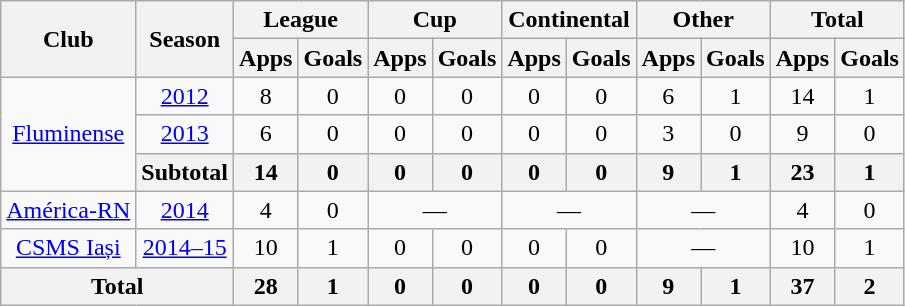<table class="wikitable" style="text-align: center;">
<tr>
<th rowspan="2">Club</th>
<th rowspan="2">Season</th>
<th colspan="2">League</th>
<th colspan="2">Cup</th>
<th colspan="2">Continental</th>
<th colspan="2">Other</th>
<th colspan="2">Total</th>
</tr>
<tr>
<th>Apps</th>
<th>Goals</th>
<th>Apps</th>
<th>Goals</th>
<th>Apps</th>
<th>Goals</th>
<th>Apps</th>
<th>Goals</th>
<th>Apps</th>
<th>Goals</th>
</tr>
<tr>
<td rowspan="3" valign="center"><a href='#'>Fluminense</a></td>
<td><a href='#'>2012</a></td>
<td>8</td>
<td>0</td>
<td>0</td>
<td>0</td>
<td>0</td>
<td>0</td>
<td>6</td>
<td>1</td>
<td>14</td>
<td>1</td>
</tr>
<tr>
<td><a href='#'>2013</a></td>
<td>6</td>
<td>0</td>
<td>0</td>
<td>0</td>
<td>0</td>
<td>0</td>
<td>3</td>
<td>0</td>
<td>9</td>
<td>0</td>
</tr>
<tr>
<th>Subtotal</th>
<th>14</th>
<th>0</th>
<th>0</th>
<th>0</th>
<th>0</th>
<th>0</th>
<th>9</th>
<th>1</th>
<th>23</th>
<th>1</th>
</tr>
<tr>
<td valign="center"><a href='#'>América-RN</a></td>
<td><a href='#'>2014</a></td>
<td>4</td>
<td>0</td>
<td colspan="2">—</td>
<td colspan="2">—</td>
<td colspan="2">—</td>
<td>4</td>
<td>0</td>
</tr>
<tr>
<td valign="center"><a href='#'>CSMS Iași</a></td>
<td><a href='#'>2014–15</a></td>
<td>10</td>
<td>1</td>
<td>0</td>
<td>0</td>
<td>0</td>
<td>0</td>
<td colspan="2">—</td>
<td>10</td>
<td>1</td>
</tr>
<tr>
<th colspan="2"><strong>Total</strong></th>
<th>28</th>
<th>1</th>
<th>0</th>
<th>0</th>
<th>0</th>
<th>0</th>
<th>9</th>
<th>1</th>
<th>37</th>
<th>2</th>
</tr>
</table>
